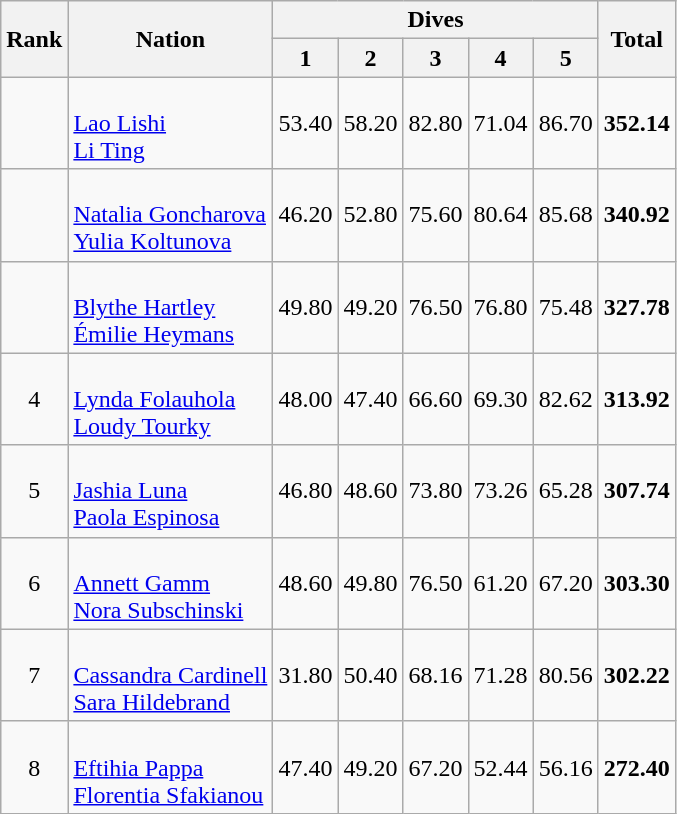<table class="wikitable sortable" style="text-align:center">
<tr>
<th rowspan=2>Rank</th>
<th rowspan=2>Nation</th>
<th colspan="5">Dives</th>
<th rowspan=2>Total</th>
</tr>
<tr>
<th>1</th>
<th>2</th>
<th>3</th>
<th>4</th>
<th>5</th>
</tr>
<tr>
<td></td>
<td align=left> <br> <a href='#'>Lao Lishi</a><br> <a href='#'>Li Ting</a></td>
<td>53.40</td>
<td>58.20</td>
<td>82.80</td>
<td>71.04</td>
<td>86.70</td>
<td><strong>352.14</strong></td>
</tr>
<tr>
<td></td>
<td align=left> <br> <a href='#'>Natalia Goncharova</a><br> <a href='#'>Yulia Koltunova</a></td>
<td>46.20</td>
<td>52.80</td>
<td>75.60</td>
<td>80.64</td>
<td>85.68</td>
<td><strong>340.92</strong></td>
</tr>
<tr>
<td></td>
<td align=left> <br> <a href='#'>Blythe Hartley</a><br> <a href='#'>Émilie Heymans</a></td>
<td>49.80</td>
<td>49.20</td>
<td>76.50</td>
<td>76.80</td>
<td>75.48</td>
<td><strong>327.78</strong></td>
</tr>
<tr>
<td>4</td>
<td align=left> <br> <a href='#'>Lynda Folauhola</a><br> <a href='#'>Loudy Tourky</a></td>
<td>48.00</td>
<td>47.40</td>
<td>66.60</td>
<td>69.30</td>
<td>82.62</td>
<td><strong>313.92</strong></td>
</tr>
<tr>
<td>5</td>
<td align=left> <br> <a href='#'>Jashia Luna</a><br> <a href='#'>Paola Espinosa</a></td>
<td>46.80</td>
<td>48.60</td>
<td>73.80</td>
<td>73.26</td>
<td>65.28</td>
<td><strong>307.74</strong></td>
</tr>
<tr>
<td>6</td>
<td align=left> <br> <a href='#'>Annett Gamm</a><br> <a href='#'>Nora Subschinski</a></td>
<td>48.60</td>
<td>49.80</td>
<td>76.50</td>
<td>61.20</td>
<td>67.20</td>
<td><strong>303.30</strong></td>
</tr>
<tr>
<td>7</td>
<td align=left> <br> <a href='#'>Cassandra Cardinell</a><br> <a href='#'>Sara Hildebrand</a></td>
<td>31.80</td>
<td>50.40</td>
<td>68.16</td>
<td>71.28</td>
<td>80.56</td>
<td><strong>302.22</strong></td>
</tr>
<tr>
<td>8</td>
<td align=left> <br> <a href='#'>Eftihia Pappa</a><br> <a href='#'>Florentia Sfakianou</a></td>
<td>47.40</td>
<td>49.20</td>
<td>67.20</td>
<td>52.44</td>
<td>56.16</td>
<td><strong>272.40</strong></td>
</tr>
</table>
